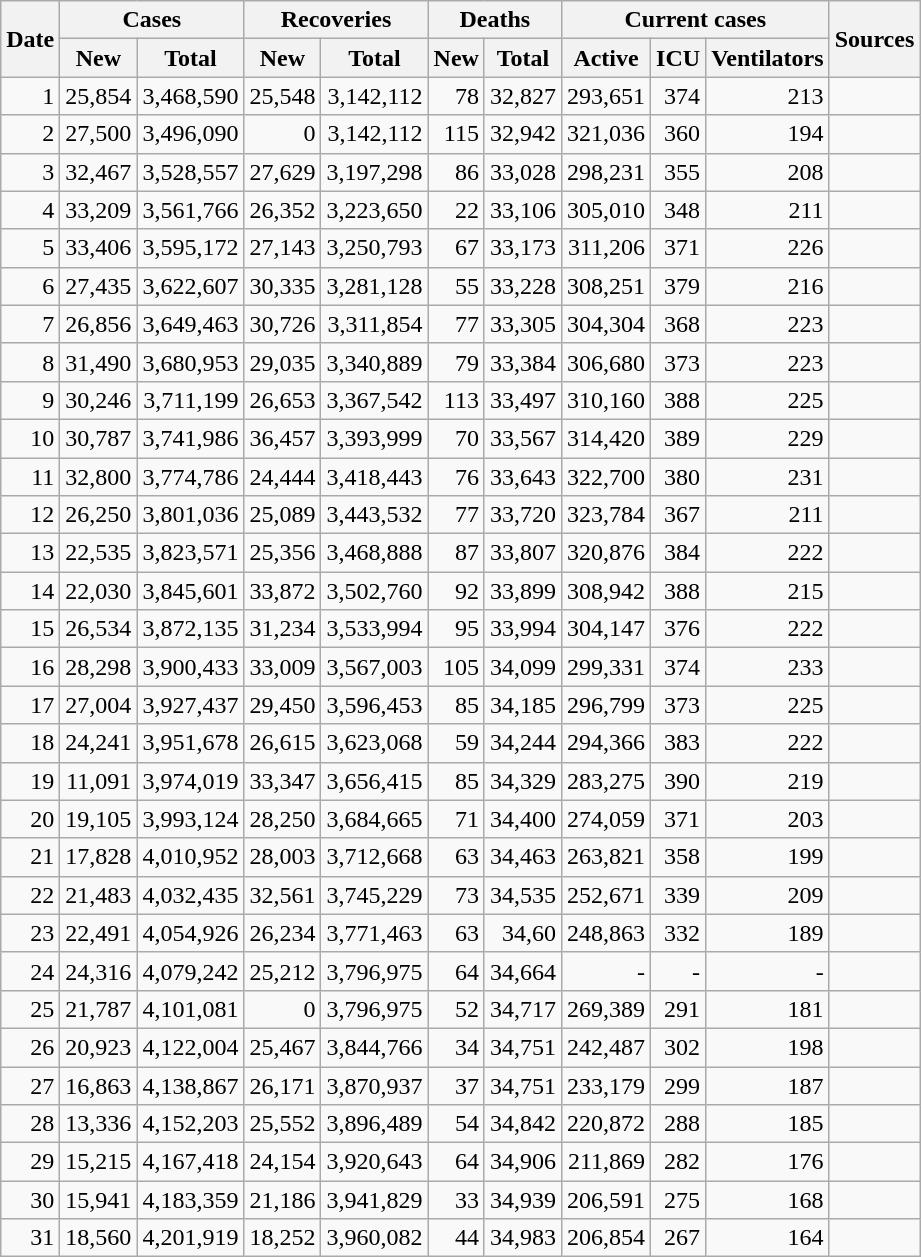<table class="wikitable sortable mw-collapsible mw-collapsed sticky-header-multi sort-under" style="text-align:right;">
<tr>
<th rowspan=2>Date</th>
<th colspan=2>Cases</th>
<th colspan=2>Recoveries</th>
<th colspan=2>Deaths</th>
<th colspan=3>Current cases</th>
<th rowspan=2 class="unsortable">Sources</th>
</tr>
<tr>
<th>New</th>
<th>Total</th>
<th>New</th>
<th>Total</th>
<th>New</th>
<th>Total</th>
<th>Active</th>
<th>ICU</th>
<th>Ventilators</th>
</tr>
<tr>
<td>1</td>
<td>25,854</td>
<td>3,468,590</td>
<td>25,548</td>
<td>3,142,112</td>
<td>78</td>
<td>32,827</td>
<td>293,651</td>
<td>374</td>
<td>213</td>
<td></td>
</tr>
<tr>
<td>2</td>
<td>27,500</td>
<td>3,496,090</td>
<td>0</td>
<td>3,142,112</td>
<td>115</td>
<td>32,942</td>
<td>321,036</td>
<td>360</td>
<td>194</td>
<td></td>
</tr>
<tr>
<td>3</td>
<td>32,467</td>
<td>3,528,557</td>
<td>27,629</td>
<td>3,197,298</td>
<td>86</td>
<td>33,028</td>
<td>298,231</td>
<td>355</td>
<td>208</td>
<td></td>
</tr>
<tr>
<td>4</td>
<td>33,209</td>
<td>3,561,766</td>
<td>26,352</td>
<td>3,223,650</td>
<td>22</td>
<td>33,106</td>
<td>305,010</td>
<td>348</td>
<td>211</td>
<td></td>
</tr>
<tr>
<td>5</td>
<td>33,406</td>
<td>3,595,172</td>
<td>27,143</td>
<td>3,250,793</td>
<td>67</td>
<td>33,173</td>
<td>311,206</td>
<td>371</td>
<td>226</td>
<td></td>
</tr>
<tr>
<td>6</td>
<td>27,435</td>
<td>3,622,607</td>
<td>30,335</td>
<td>3,281,128</td>
<td>55</td>
<td>33,228</td>
<td>308,251</td>
<td>379</td>
<td>216</td>
<td></td>
</tr>
<tr>
<td>7</td>
<td>26,856</td>
<td>3,649,463</td>
<td>30,726</td>
<td>3,311,854</td>
<td>77</td>
<td>33,305</td>
<td>304,304</td>
<td>368</td>
<td>223</td>
<td></td>
</tr>
<tr>
<td>8</td>
<td>31,490</td>
<td>3,680,953</td>
<td>29,035</td>
<td>3,340,889</td>
<td>79</td>
<td>33,384</td>
<td>306,680</td>
<td>373</td>
<td>223</td>
<td></td>
</tr>
<tr>
<td>9</td>
<td>30,246</td>
<td>3,711,199</td>
<td>26,653</td>
<td>3,367,542</td>
<td>113</td>
<td>33,497</td>
<td>310,160</td>
<td>388</td>
<td>225</td>
<td></td>
</tr>
<tr>
<td>10</td>
<td>30,787</td>
<td>3,741,986</td>
<td>36,457</td>
<td>3,393,999</td>
<td>70</td>
<td>33,567</td>
<td>314,420</td>
<td>389</td>
<td>229</td>
<td></td>
</tr>
<tr>
<td>11</td>
<td>32,800</td>
<td>3,774,786</td>
<td>24,444</td>
<td>3,418,443</td>
<td>76</td>
<td>33,643</td>
<td>322,700</td>
<td>380</td>
<td>231</td>
<td></td>
</tr>
<tr>
<td>12</td>
<td>26,250</td>
<td>3,801,036</td>
<td>25,089</td>
<td>3,443,532</td>
<td>77</td>
<td>33,720</td>
<td>323,784</td>
<td>367</td>
<td>211</td>
<td></td>
</tr>
<tr>
<td>13</td>
<td>22,535</td>
<td>3,823,571</td>
<td>25,356</td>
<td>3,468,888</td>
<td>87</td>
<td>33,807</td>
<td>320,876</td>
<td>384</td>
<td>222</td>
<td></td>
</tr>
<tr>
<td>14</td>
<td>22,030</td>
<td>3,845,601</td>
<td>33,872</td>
<td>3,502,760</td>
<td>92</td>
<td>33,899</td>
<td>308,942</td>
<td>388</td>
<td>215</td>
<td></td>
</tr>
<tr>
<td>15</td>
<td>26,534</td>
<td>3,872,135</td>
<td>31,234</td>
<td>3,533,994</td>
<td>95</td>
<td>33,994</td>
<td>304,147</td>
<td>376</td>
<td>222</td>
<td></td>
</tr>
<tr>
<td>16</td>
<td>28,298</td>
<td>3,900,433</td>
<td>33,009</td>
<td>3,567,003</td>
<td>105</td>
<td>34,099</td>
<td>299,331</td>
<td>374</td>
<td>233</td>
<td></td>
</tr>
<tr>
<td>17</td>
<td>27,004</td>
<td>3,927,437</td>
<td>29,450</td>
<td>3,596,453</td>
<td>85</td>
<td>34,185</td>
<td>296,799</td>
<td>373</td>
<td>225</td>
<td></td>
</tr>
<tr>
<td>18</td>
<td>24,241</td>
<td>3,951,678</td>
<td>26,615</td>
<td>3,623,068</td>
<td>59</td>
<td>34,244</td>
<td>294,366</td>
<td>383</td>
<td>222</td>
<td></td>
</tr>
<tr>
<td>19</td>
<td>11,091</td>
<td>3,974,019</td>
<td>33,347</td>
<td>3,656,415</td>
<td>85</td>
<td>34,329</td>
<td>283,275</td>
<td>390</td>
<td>219</td>
<td></td>
</tr>
<tr>
<td>20</td>
<td>19,105</td>
<td>3,993,124</td>
<td>28,250</td>
<td>3,684,665</td>
<td>71</td>
<td>34,400</td>
<td>274,059</td>
<td>371</td>
<td>203</td>
<td></td>
</tr>
<tr>
<td>21</td>
<td>17,828</td>
<td>4,010,952</td>
<td>28,003</td>
<td>3,712,668</td>
<td>63</td>
<td>34,463</td>
<td>263,821</td>
<td>358</td>
<td>199</td>
<td></td>
</tr>
<tr>
<td>22</td>
<td>21,483</td>
<td>4,032,435</td>
<td>32,561</td>
<td>3,745,229</td>
<td>73</td>
<td>34,535</td>
<td>252,671</td>
<td>339</td>
<td>209</td>
<td></td>
</tr>
<tr>
<td>23</td>
<td>22,491</td>
<td>4,054,926</td>
<td>26,234</td>
<td>3,771,463</td>
<td>63</td>
<td>34,60</td>
<td>248,863</td>
<td>332</td>
<td>189</td>
<td></td>
</tr>
<tr>
<td>24</td>
<td>24,316</td>
<td>4,079,242</td>
<td>25,212</td>
<td>3,796,975</td>
<td>64</td>
<td>34,664</td>
<td>-</td>
<td>-</td>
<td>-</td>
<td></td>
</tr>
<tr>
<td>25</td>
<td>21,787</td>
<td>4,101,081</td>
<td>0</td>
<td>3,796,975</td>
<td>52</td>
<td>34,717</td>
<td>269,389</td>
<td>291</td>
<td>181</td>
<td></td>
</tr>
<tr>
<td>26</td>
<td>20,923</td>
<td>4,122,004</td>
<td>25,467</td>
<td>3,844,766</td>
<td>34</td>
<td>34,751</td>
<td>242,487</td>
<td>302</td>
<td>198</td>
<td></td>
</tr>
<tr>
<td>27</td>
<td>16,863</td>
<td>4,138,867</td>
<td>26,171</td>
<td>3,870,937</td>
<td>37</td>
<td>34,751</td>
<td>233,179</td>
<td>299</td>
<td>187</td>
<td></td>
</tr>
<tr>
<td>28</td>
<td>13,336</td>
<td>4,152,203</td>
<td>25,552</td>
<td>3,896,489</td>
<td>54</td>
<td>34,842</td>
<td>220,872</td>
<td>288</td>
<td>185</td>
<td></td>
</tr>
<tr>
<td>29</td>
<td>15,215</td>
<td>4,167,418</td>
<td>24,154</td>
<td>3,920,643</td>
<td>64</td>
<td>34,906</td>
<td>211,869</td>
<td>282</td>
<td>176</td>
<td></td>
</tr>
<tr>
<td>30</td>
<td>15,941</td>
<td>4,183,359</td>
<td>21,186</td>
<td>3,941,829</td>
<td>33</td>
<td>34,939</td>
<td>206,591</td>
<td>275</td>
<td>168</td>
<td></td>
</tr>
<tr>
<td>31</td>
<td>18,560</td>
<td>4,201,919</td>
<td>18,252</td>
<td>3,960,082</td>
<td>44</td>
<td>34,983</td>
<td>206,854</td>
<td>267</td>
<td>164</td>
<td></td>
</tr>
</table>
